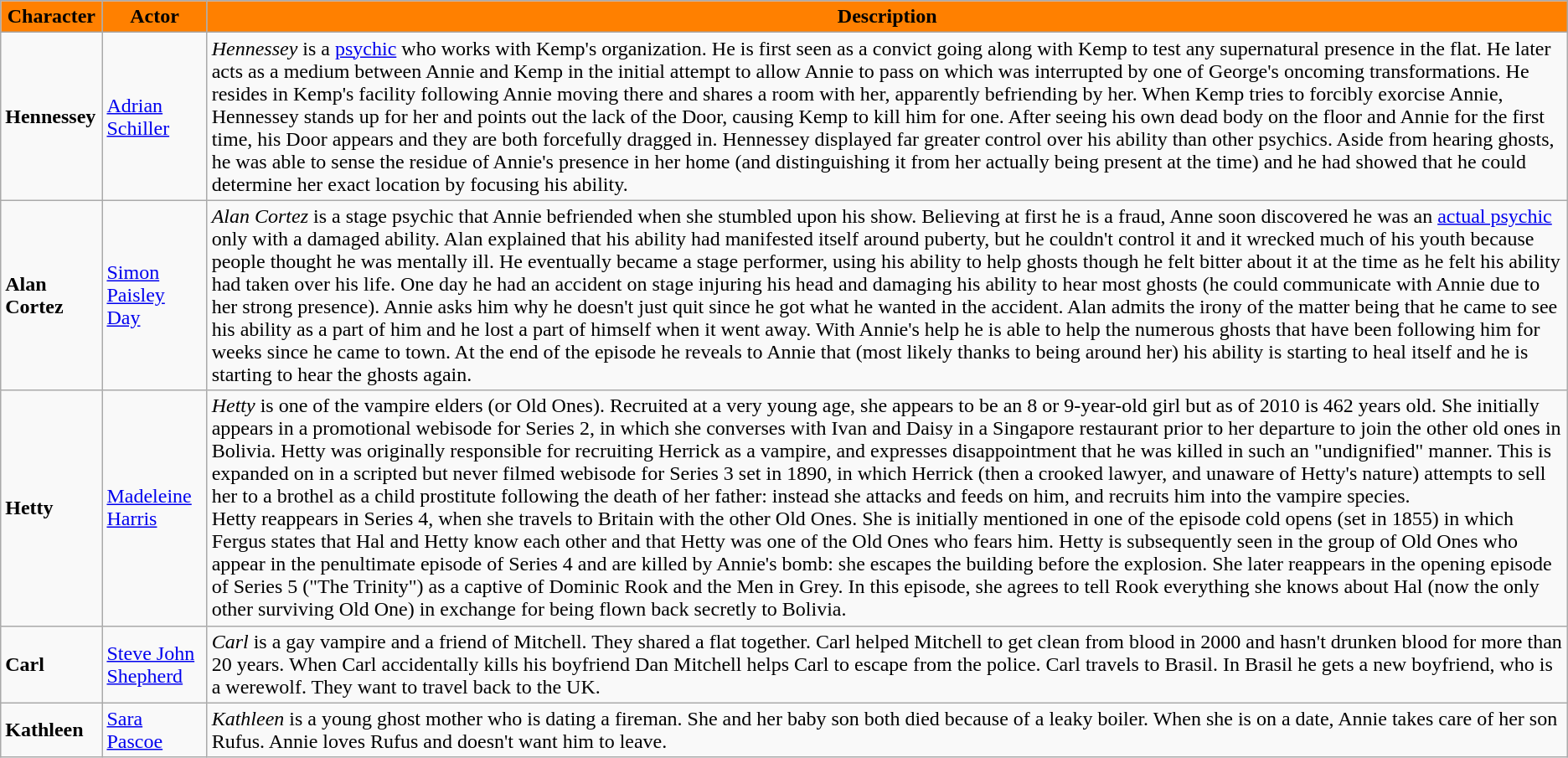<table class="wikitable sortable">
<tr>
<th style="background:#FF8000;">Character</th>
<th style="background:#FF8000;">Actor</th>
<th style="background:#FF8000;">Description</th>
</tr>
<tr>
<td> <strong>Hennessey</strong></td>
<td><a href='#'>Adrian Schiller</a></td>
<td><em>Hennessey</em> is a <a href='#'>psychic</a> who works with Kemp's organization. He is first seen as a convict going along with Kemp to test any supernatural presence in the flat. He later acts as a medium between Annie and Kemp in the initial attempt to allow Annie to pass on which was interrupted by one of George's oncoming transformations. He resides in Kemp's facility following Annie moving there and shares a room with her, apparently befriending by her. When Kemp tries to forcibly exorcise Annie, Hennessey stands up for her and points out the lack of the Door, causing Kemp to kill him for one. After seeing his own dead body on the floor and Annie for the first time, his Door appears and they are both forcefully dragged in. Hennessey displayed far greater control over his ability than other psychics. Aside from hearing ghosts, he was able to sense the residue of Annie's presence in her home (and distinguishing it from her actually being present at the time) and he had showed that he could determine her exact location by focusing his ability.</td>
</tr>
<tr>
<td> <strong>Alan Cortez</strong></td>
<td><a href='#'>Simon Paisley Day</a></td>
<td><em>Alan Cortez</em> is a stage psychic that Annie befriended when she stumbled upon his show. Believing at first he is a fraud, Anne soon discovered he was an <a href='#'>actual psychic</a> only with a damaged ability. Alan explained that his ability had manifested itself around puberty, but he couldn't control it and it wrecked much of his youth because people thought he was mentally ill. He eventually became a stage performer, using his ability to help ghosts though he felt bitter about it at the time as he felt his ability had taken over his life. One day he had an accident on stage injuring his head and damaging his ability to hear most ghosts (he could communicate with Annie due to her strong presence). Annie asks him why he doesn't just quit since he got what he wanted in the accident. Alan admits the irony of the matter being that he came to see his ability as a part of him and he lost a part of himself when it went away. With Annie's help he is able to help the numerous ghosts that have been following him for weeks since he came to town. At the end of the episode he reveals to Annie that (most likely thanks to being around her) his ability is starting to heal itself and he is starting to hear the ghosts again.</td>
</tr>
<tr>
<td> <strong>Hetty</strong></td>
<td><a href='#'>Madeleine Harris</a></td>
<td><em>Hetty</em> is one of the vampire elders (or Old Ones). Recruited at a very young age, she appears to be an 8 or 9-year-old girl but as of 2010 is 462 years old. She initially appears in a promotional webisode for Series 2, in which she converses with Ivan and Daisy in a Singapore restaurant prior to her departure to join the other old ones in Bolivia. Hetty was originally responsible for recruiting Herrick as a vampire, and expresses disappointment that he was killed in such an "undignified" manner. This is expanded on in a scripted but never filmed webisode for Series 3 set in 1890, in which Herrick (then a crooked lawyer, and unaware of Hetty's nature) attempts to sell her to a brothel as a child prostitute following the death of her father: instead she attacks and feeds on him, and recruits him into the vampire species.<br>Hetty reappears in Series 4, when she travels to Britain with the other Old Ones. She is initially mentioned in one of the episode cold opens (set in 1855) in which Fergus states that Hal and Hetty know each other and that Hetty was one of the Old Ones who fears him. Hetty is subsequently seen in the group of Old Ones who appear in the penultimate episode of Series 4 and are killed by Annie's bomb: she escapes the building before the explosion. She later reappears in the opening episode of Series 5 ("The Trinity") as a captive of Dominic Rook and the Men in Grey. In this episode, she agrees to tell Rook everything she knows about Hal (now the only other surviving Old One) in exchange for being flown back secretly to Bolivia.</td>
</tr>
<tr>
<td> <strong>Carl</strong></td>
<td><a href='#'>Steve John Shepherd</a></td>
<td><em>Carl</em> is a gay vampire and a friend of Mitchell. They shared a flat together. Carl helped Mitchell to get clean from blood in 2000 and hasn't drunken blood for more than 20 years. When Carl accidentally kills his boyfriend Dan Mitchell helps Carl to escape from the police. Carl travels to Brasil. In Brasil he gets a new boyfriend, who is a werewolf. They want to travel back to the UK.</td>
</tr>
<tr>
<td> <strong>Kathleen</strong></td>
<td><a href='#'>Sara Pascoe</a></td>
<td><em>Kathleen</em> is a young ghost mother who is dating a fireman. She and her baby son both died because of a leaky boiler. When she is on a date, Annie takes care of her son Rufus. Annie loves Rufus and doesn't want him to leave.</td>
</tr>
</table>
